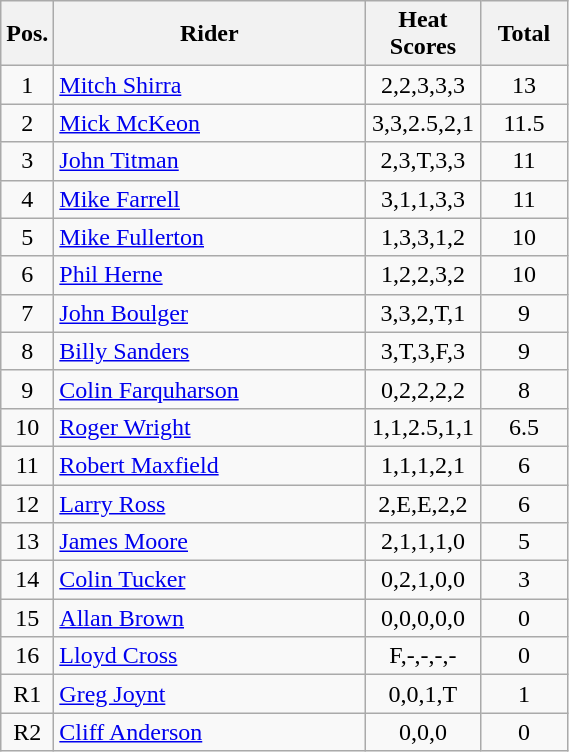<table class=wikitable>
<tr>
<th width=25px>Pos.</th>
<th width=200px>Rider</th>
<th width=70px>Heat Scores</th>
<th width=50px>Total</th>
</tr>
<tr align=center >
<td>1</td>
<td align=left> <a href='#'>Mitch Shirra</a></td>
<td>2,2,3,3,3</td>
<td>13</td>
</tr>
<tr align=center >
<td>2</td>
<td align=left> <a href='#'>Mick McKeon</a></td>
<td>3,3,2.5,2,1</td>
<td>11.5</td>
</tr>
<tr align=center >
<td>3</td>
<td align=left> <a href='#'>John Titman</a></td>
<td>2,3,T,3,3</td>
<td>11</td>
</tr>
<tr align=center >
<td>4</td>
<td align=left> <a href='#'>Mike Farrell</a></td>
<td>3,1,1,3,3</td>
<td>11</td>
</tr>
<tr align=center>
<td>5</td>
<td align=left> <a href='#'>Mike Fullerton</a></td>
<td>1,3,3,1,2</td>
<td>10</td>
</tr>
<tr align=center>
<td>6</td>
<td align=left> <a href='#'>Phil Herne</a></td>
<td>1,2,2,3,2</td>
<td>10</td>
</tr>
<tr align=center>
<td>7</td>
<td align=left> <a href='#'>John Boulger</a></td>
<td>3,3,2,T,1</td>
<td>9</td>
</tr>
<tr align=center>
<td>8</td>
<td align=left> <a href='#'>Billy Sanders</a></td>
<td>3,T,3,F,3</td>
<td>9</td>
</tr>
<tr align=center>
<td>9</td>
<td align=left> <a href='#'>Colin Farquharson</a></td>
<td>0,2,2,2,2</td>
<td>8</td>
</tr>
<tr align=center>
<td>10</td>
<td align=left> <a href='#'>Roger Wright</a></td>
<td>1,1,2.5,1,1</td>
<td>6.5</td>
</tr>
<tr align=center>
<td>11</td>
<td align=left> <a href='#'>Robert Maxfield</a></td>
<td>1,1,1,2,1</td>
<td>6</td>
</tr>
<tr align=center>
<td>12</td>
<td align=left> <a href='#'>Larry Ross</a></td>
<td>2,E,E,2,2</td>
<td>6</td>
</tr>
<tr align=center>
<td>13</td>
<td align=left> <a href='#'>James Moore</a></td>
<td>2,1,1,1,0</td>
<td>5</td>
</tr>
<tr align=center>
<td>14</td>
<td align=left> <a href='#'>Colin Tucker</a></td>
<td>0,2,1,0,0</td>
<td>3</td>
</tr>
<tr align=center>
<td>15</td>
<td align=left> <a href='#'>Allan Brown</a></td>
<td>0,0,0,0,0</td>
<td>0</td>
</tr>
<tr align=center>
<td>16</td>
<td align=left> <a href='#'>Lloyd Cross</a></td>
<td>F,-,-,-,-</td>
<td>0</td>
</tr>
<tr align=center>
<td>R1</td>
<td align=left> <a href='#'>Greg Joynt</a></td>
<td>0,0,1,T</td>
<td>1</td>
</tr>
<tr align=center>
<td>R2</td>
<td align=left> <a href='#'>Cliff Anderson</a></td>
<td>0,0,0</td>
<td>0</td>
</tr>
</table>
